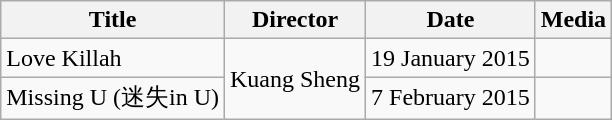<table class="wikitable">
<tr>
<th>Title</th>
<th>Director</th>
<th>Date</th>
<th>Media</th>
</tr>
<tr>
<td>Love Killah</td>
<td rowspan="2">Kuang Sheng</td>
<td>19 January 2015</td>
<td></td>
</tr>
<tr>
<td>Missing U (迷失in U)</td>
<td>7 February 2015</td>
<td></td>
</tr>
</table>
